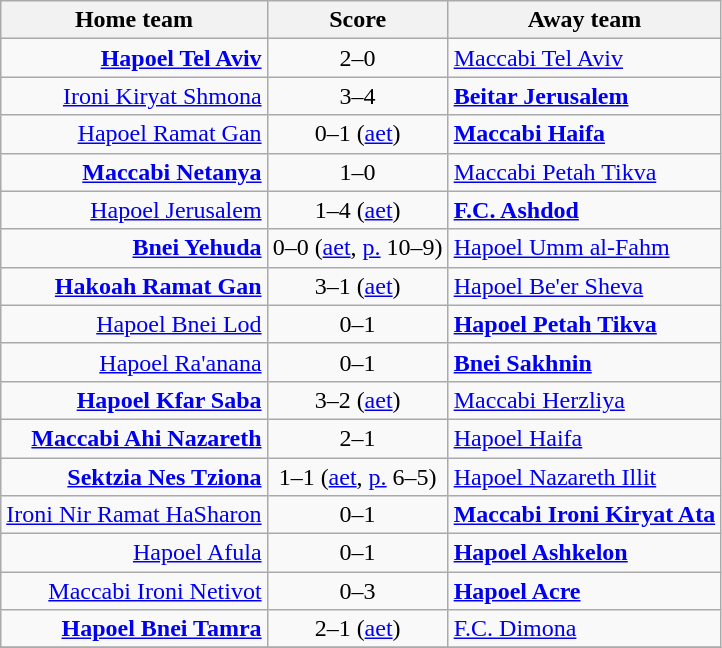<table class="wikitable" style="text-align: center">
<tr>
<th>Home team</th>
<th>Score</th>
<th>Away team</th>
</tr>
<tr>
<td align="right"><strong><a href='#'>Hapoel Tel Aviv</a></strong></td>
<td>2–0</td>
<td align="left"><a href='#'>Maccabi Tel Aviv</a></td>
</tr>
<tr>
<td align="right"><a href='#'>Ironi Kiryat Shmona</a></td>
<td>3–4</td>
<td align="left"><strong><a href='#'>Beitar Jerusalem</a></strong></td>
</tr>
<tr>
<td align="right"><a href='#'>Hapoel Ramat Gan</a></td>
<td>0–1 (<a href='#'>aet</a>)</td>
<td align="left"><strong><a href='#'>Maccabi Haifa</a></strong></td>
</tr>
<tr>
<td align="right"><strong><a href='#'>Maccabi Netanya</a></strong></td>
<td>1–0</td>
<td align="left"><a href='#'>Maccabi Petah Tikva</a></td>
</tr>
<tr>
<td align="right"><a href='#'>Hapoel Jerusalem</a></td>
<td>1–4 (<a href='#'>aet</a>)</td>
<td align="left"><strong><a href='#'>F.C. Ashdod</a></strong></td>
</tr>
<tr>
<td align="right"><strong><a href='#'>Bnei Yehuda</a></strong></td>
<td>0–0 (<a href='#'>aet</a>, <a href='#'>p.</a> 10–9)</td>
<td align="left"><a href='#'>Hapoel Umm al-Fahm</a></td>
</tr>
<tr>
<td align="right"><strong><a href='#'>Hakoah Ramat Gan</a></strong></td>
<td>3–1 (<a href='#'>aet</a>)</td>
<td align="left"><a href='#'>Hapoel Be'er Sheva</a></td>
</tr>
<tr>
<td align="right"><a href='#'>Hapoel Bnei Lod</a></td>
<td>0–1</td>
<td align="left"><strong><a href='#'>Hapoel Petah Tikva</a></strong></td>
</tr>
<tr>
<td align="right"><a href='#'>Hapoel Ra'anana</a></td>
<td>0–1</td>
<td align="left"><strong><a href='#'>Bnei Sakhnin</a></strong></td>
</tr>
<tr>
<td align="right"><strong><a href='#'>Hapoel Kfar Saba</a></strong></td>
<td>3–2 (<a href='#'>aet</a>)</td>
<td align="left"><a href='#'>Maccabi Herzliya</a></td>
</tr>
<tr>
<td align="right"><strong><a href='#'>Maccabi Ahi Nazareth</a></strong></td>
<td>2–1</td>
<td align="left"><a href='#'>Hapoel Haifa</a></td>
</tr>
<tr>
<td align="right"><strong><a href='#'>Sektzia Nes Tziona</a></strong></td>
<td>1–1 (<a href='#'>aet</a>, <a href='#'>p.</a> 6–5)</td>
<td align="left"><a href='#'>Hapoel Nazareth Illit</a></td>
</tr>
<tr>
<td align="right"><a href='#'>Ironi Nir Ramat HaSharon</a></td>
<td>0–1</td>
<td align="left"><strong><a href='#'>Maccabi Ironi Kiryat Ata</a></strong></td>
</tr>
<tr>
<td align="right"><a href='#'>Hapoel Afula</a></td>
<td>0–1</td>
<td align="left"><strong><a href='#'>Hapoel Ashkelon</a></strong></td>
</tr>
<tr>
<td align="right"><a href='#'>Maccabi Ironi Netivot</a></td>
<td>0–3</td>
<td align="left"><strong><a href='#'>Hapoel Acre</a></strong></td>
</tr>
<tr>
<td align="right"><strong><a href='#'>Hapoel Bnei Tamra</a></strong></td>
<td>2–1 (<a href='#'>aet</a>)</td>
<td align="left"><a href='#'>F.C. Dimona</a></td>
</tr>
<tr>
</tr>
</table>
